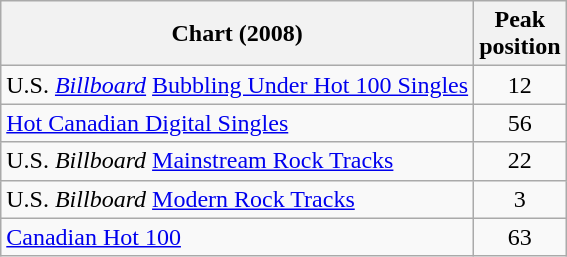<table class="wikitable">
<tr>
<th>Chart (2008)</th>
<th>Peak<br>position</th>
</tr>
<tr>
<td>U.S. <a href='#'><em>Billboard</em></a> <a href='#'>Bubbling Under Hot 100 Singles</a></td>
<td align="center">12</td>
</tr>
<tr>
<td><a href='#'>Hot Canadian Digital Singles</a></td>
<td align="center">56</td>
</tr>
<tr>
<td>U.S. <em>Billboard</em> <a href='#'>Mainstream Rock Tracks</a></td>
<td align="center">22</td>
</tr>
<tr>
<td>U.S. <em>Billboard</em> <a href='#'>Modern Rock Tracks</a></td>
<td align="center">3</td>
</tr>
<tr>
<td><a href='#'>Canadian Hot 100</a></td>
<td align="center">63</td>
</tr>
</table>
